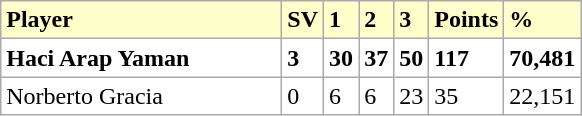<table class="wikitable">
<tr bgcolor="#ffffcc">
<td width=180><strong>Player</strong></td>
<td><strong>SV</strong></td>
<td><strong>1</strong></td>
<td><strong>2</strong></td>
<td><strong>3</strong></td>
<td><strong>Points</strong></td>
<td><strong>%</strong></td>
</tr>
<tr bgcolor="FFFFFF">
<td> <strong>Haci Arap Yaman</strong></td>
<td><strong>3</strong></td>
<td><strong>30</strong></td>
<td><strong>37</strong></td>
<td><strong>50</strong></td>
<td><strong>117</strong></td>
<td><strong>70,481</strong></td>
</tr>
<tr bgcolor="FFFFFF">
<td> Norberto Gracia</td>
<td>0</td>
<td>6</td>
<td>6</td>
<td>23</td>
<td>35</td>
<td>22,151</td>
</tr>
</table>
